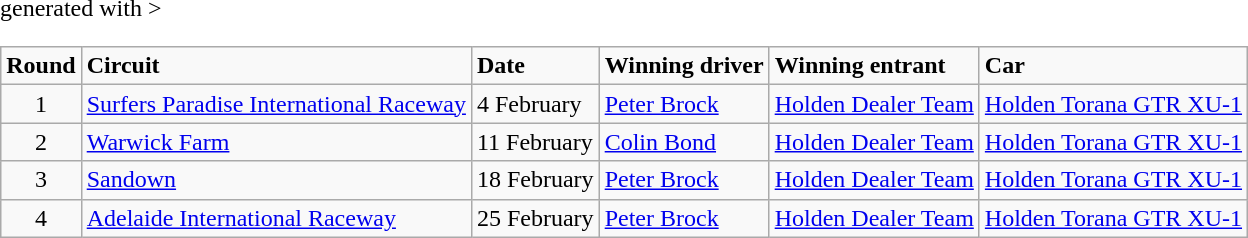<table class="wikitable" <hiddentext>generated with >
<tr style="font-weight:bold">
<td height="14" align="center">Round</td>
<td>Circuit</td>
<td>Date</td>
<td>Winning driver</td>
<td>Winning entrant</td>
<td>Car</td>
</tr>
<tr>
<td height="14" align="center">1</td>
<td><a href='#'>Surfers Paradise International Raceway</a></td>
<td>4 February</td>
<td><a href='#'>Peter Brock</a></td>
<td><a href='#'>Holden Dealer Team</a></td>
<td><a href='#'>Holden Torana GTR XU-1</a></td>
</tr>
<tr>
<td height="14" align="center">2</td>
<td><a href='#'>Warwick Farm</a></td>
<td>11 February</td>
<td><a href='#'>Colin Bond</a></td>
<td><a href='#'>Holden Dealer Team</a>  </td>
<td><a href='#'>Holden Torana GTR XU-1</a></td>
</tr>
<tr>
<td height="14" align="center">3</td>
<td><a href='#'>Sandown</a></td>
<td>18 February</td>
<td><a href='#'>Peter Brock</a></td>
<td><a href='#'>Holden Dealer Team</a>  </td>
<td><a href='#'>Holden Torana GTR XU-1</a></td>
</tr>
<tr>
<td height="14" align="center">4</td>
<td><a href='#'>Adelaide International Raceway</a></td>
<td>25 February</td>
<td><a href='#'>Peter Brock</a></td>
<td><a href='#'>Holden Dealer Team</a></td>
<td><a href='#'>Holden Torana GTR XU-1</a></td>
</tr>
</table>
